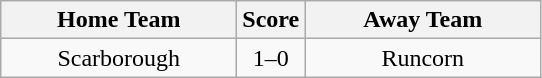<table class="wikitable" style="text-align:center">
<tr>
<th width=150>Home Team</th>
<th width=20>Score</th>
<th width=150>Away Team</th>
</tr>
<tr>
<td>Scarborough</td>
<td>1–0</td>
<td>Runcorn</td>
</tr>
</table>
